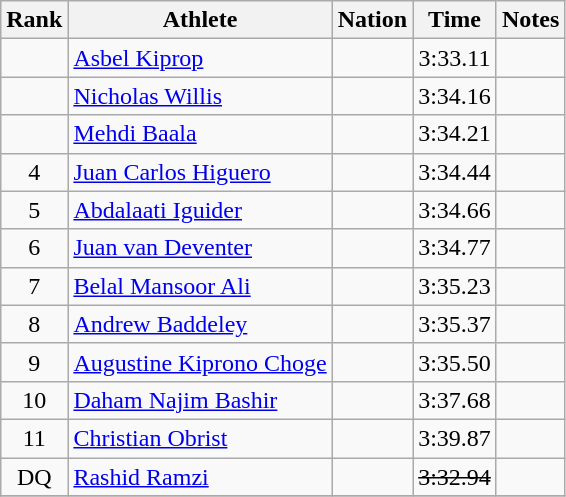<table class="wikitable sortable" style="text-align:center">
<tr>
<th>Rank</th>
<th>Athlete</th>
<th>Nation</th>
<th>Time</th>
<th>Notes</th>
</tr>
<tr>
<td></td>
<td align="left"><a href='#'>Asbel Kiprop</a></td>
<td align="left"></td>
<td>3:33.11</td>
<td></td>
</tr>
<tr>
<td></td>
<td align="left"><a href='#'>Nicholas Willis</a></td>
<td align="left"></td>
<td>3:34.16</td>
<td></td>
</tr>
<tr>
<td></td>
<td align="left"><a href='#'>Mehdi Baala</a></td>
<td align="left"></td>
<td>3:34.21</td>
<td></td>
</tr>
<tr>
<td>4</td>
<td align="left"><a href='#'>Juan Carlos Higuero</a></td>
<td align="left"></td>
<td>3:34.44</td>
<td></td>
</tr>
<tr>
<td>5</td>
<td align="left"><a href='#'>Abdalaati Iguider</a></td>
<td align="left"></td>
<td>3:34.66</td>
<td></td>
</tr>
<tr>
<td>6</td>
<td align="left"><a href='#'>Juan van Deventer</a></td>
<td align="left"></td>
<td>3:34.77</td>
<td></td>
</tr>
<tr>
<td>7</td>
<td align="left"><a href='#'>Belal Mansoor Ali</a></td>
<td align="left"></td>
<td>3:35.23</td>
<td></td>
</tr>
<tr>
<td>8</td>
<td align="left"><a href='#'>Andrew Baddeley</a></td>
<td align="left"></td>
<td>3:35.37</td>
<td></td>
</tr>
<tr>
<td>9</td>
<td align="left"><a href='#'>Augustine Kiprono Choge</a></td>
<td align="left"></td>
<td>3:35.50</td>
<td></td>
</tr>
<tr>
<td>10</td>
<td align="left"><a href='#'>Daham Najim Bashir</a></td>
<td align="left"></td>
<td>3:37.68</td>
<td></td>
</tr>
<tr>
<td>11</td>
<td align="left"><a href='#'>Christian Obrist</a></td>
<td align="left"></td>
<td>3:39.87</td>
<td></td>
</tr>
<tr>
<td>DQ</td>
<td align="left"><a href='#'>Rashid Ramzi</a></td>
<td align="left"></td>
<td><s>3:32.94</s></td>
<td></td>
</tr>
<tr>
</tr>
</table>
